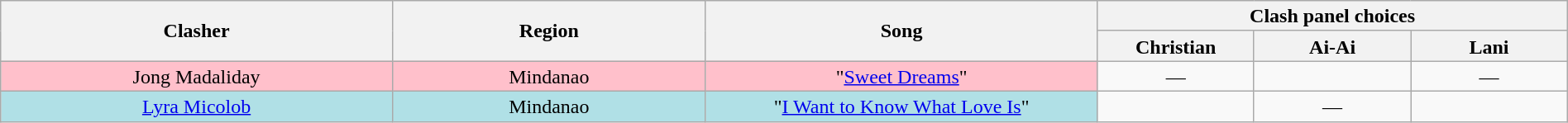<table class="wikitable" style="text-align:center; line-height:17px; width:100%;">
<tr>
<th rowspan="2" width="25%">Clasher</th>
<th rowspan="2">Region</th>
<th rowspan="2" width="25%">Song</th>
<th colspan="3" width="30%">Clash panel choices</th>
</tr>
<tr>
<th width="10%">Christian</th>
<th width="10%">Ai-Ai</th>
<th width="10%">Lani</th>
</tr>
<tr>
<td style="background:pink;">Jong Madaliday</td>
<td style="background:pink;">Mindanao</td>
<td style="background:pink;">"<a href='#'>Sweet Dreams</a>"</td>
<td>—</td>
<td><strong></strong></td>
<td>—</td>
</tr>
<tr>
<td style="background:#b0e0e6;"><a href='#'>Lyra Micolob</a></td>
<td style="background:#b0e0e6;">Mindanao</td>
<td style="background:#b0e0e6;">"<a href='#'>I Want to Know What Love Is</a>"</td>
<td><strong></strong></td>
<td>—</td>
<td><strong></strong></td>
</tr>
</table>
